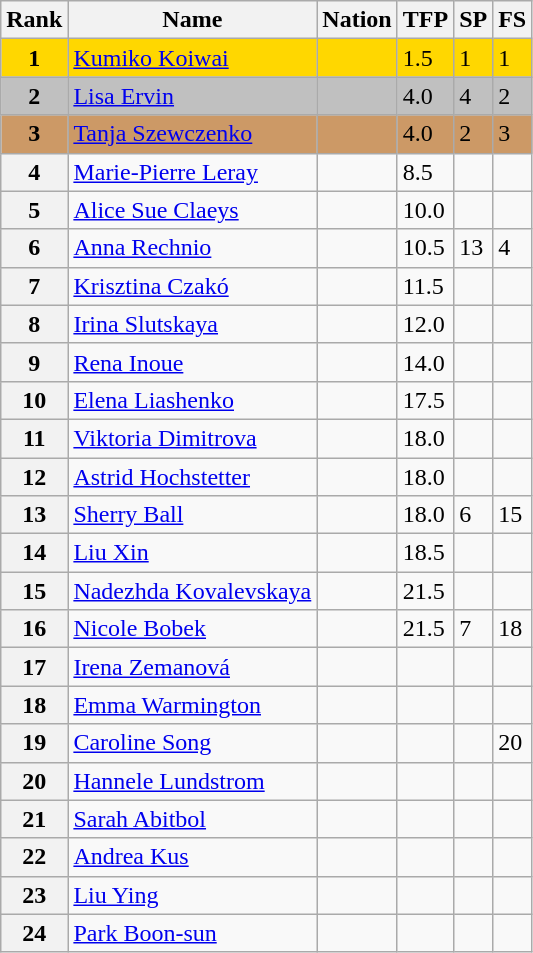<table class="wikitable">
<tr>
<th>Rank</th>
<th>Name</th>
<th>Nation</th>
<th>TFP</th>
<th>SP</th>
<th>FS</th>
</tr>
<tr bgcolor=gold>
<td align=center><strong>1</strong></td>
<td><a href='#'>Kumiko Koiwai</a></td>
<td></td>
<td>1.5</td>
<td>1</td>
<td>1</td>
</tr>
<tr bgcolor=silver>
<td align=center><strong>2</strong></td>
<td><a href='#'>Lisa Ervin</a></td>
<td></td>
<td>4.0</td>
<td>4</td>
<td>2</td>
</tr>
<tr bgcolor=cc9966>
<td align=center><strong>3</strong></td>
<td><a href='#'>Tanja Szewczenko</a></td>
<td></td>
<td>4.0</td>
<td>2</td>
<td>3</td>
</tr>
<tr>
<th>4</th>
<td><a href='#'>Marie-Pierre Leray</a></td>
<td></td>
<td>8.5</td>
<td></td>
<td></td>
</tr>
<tr>
<th>5</th>
<td><a href='#'>Alice Sue Claeys</a></td>
<td></td>
<td>10.0</td>
<td></td>
<td></td>
</tr>
<tr>
<th>6</th>
<td><a href='#'>Anna Rechnio</a></td>
<td></td>
<td>10.5</td>
<td>13</td>
<td>4</td>
</tr>
<tr>
<th>7</th>
<td><a href='#'>Krisztina Czakó</a></td>
<td></td>
<td>11.5</td>
<td></td>
<td></td>
</tr>
<tr>
<th>8</th>
<td><a href='#'>Irina Slutskaya</a></td>
<td></td>
<td>12.0</td>
<td></td>
<td></td>
</tr>
<tr>
<th>9</th>
<td><a href='#'>Rena Inoue</a></td>
<td></td>
<td>14.0</td>
<td></td>
<td></td>
</tr>
<tr>
<th>10</th>
<td><a href='#'>Elena Liashenko</a></td>
<td></td>
<td>17.5</td>
<td></td>
<td></td>
</tr>
<tr>
<th>11</th>
<td><a href='#'>Viktoria Dimitrova</a></td>
<td></td>
<td>18.0</td>
<td></td>
<td></td>
</tr>
<tr>
<th>12</th>
<td><a href='#'>Astrid Hochstetter</a></td>
<td></td>
<td>18.0</td>
<td></td>
<td></td>
</tr>
<tr>
<th>13</th>
<td><a href='#'>Sherry Ball</a></td>
<td></td>
<td>18.0</td>
<td>6</td>
<td>15</td>
</tr>
<tr>
<th>14</th>
<td><a href='#'>Liu Xin</a></td>
<td></td>
<td>18.5</td>
<td></td>
<td></td>
</tr>
<tr>
<th>15</th>
<td><a href='#'>Nadezhda Kovalevskaya</a></td>
<td></td>
<td>21.5</td>
<td></td>
<td></td>
</tr>
<tr>
<th>16</th>
<td><a href='#'>Nicole Bobek</a></td>
<td></td>
<td>21.5</td>
<td>7</td>
<td>18</td>
</tr>
<tr>
<th>17</th>
<td><a href='#'>Irena Zemanová</a></td>
<td></td>
<td></td>
<td></td>
<td></td>
</tr>
<tr>
<th>18</th>
<td><a href='#'>Emma Warmington</a></td>
<td></td>
<td></td>
<td></td>
<td></td>
</tr>
<tr>
<th>19</th>
<td><a href='#'>Caroline Song</a></td>
<td></td>
<td></td>
<td></td>
<td>20</td>
</tr>
<tr>
<th>20</th>
<td><a href='#'>Hannele Lundstrom</a></td>
<td></td>
<td></td>
<td></td>
<td></td>
</tr>
<tr>
<th>21</th>
<td><a href='#'>Sarah Abitbol</a></td>
<td></td>
<td></td>
<td></td>
<td></td>
</tr>
<tr>
<th>22</th>
<td><a href='#'>Andrea Kus</a></td>
<td></td>
<td></td>
<td></td>
<td></td>
</tr>
<tr>
<th>23</th>
<td><a href='#'>Liu Ying</a></td>
<td></td>
<td></td>
<td></td>
<td></td>
</tr>
<tr>
<th>24</th>
<td><a href='#'>Park Boon-sun</a></td>
<td></td>
<td></td>
<td></td>
<td></td>
</tr>
</table>
